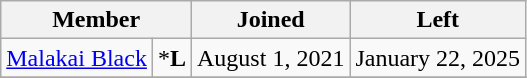<table class="wikitable sortable" style="text-align:center;">
<tr>
<th colspan="2">Member</th>
<th>Joined</th>
<th>Left</th>
</tr>
<tr>
<td><a href='#'>Malakai Black</a></td>
<td>*<strong>L</strong></td>
<td>August 1, 2021</td>
<td>January 22, 2025</td>
</tr>
<tr>
</tr>
</table>
